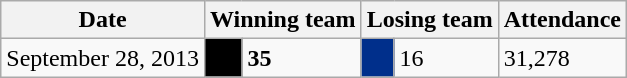<table class=wikitable>
<tr>
<th>Date</th>
<th colspan=2>Winning team</th>
<th colspan=2>Losing team</th>
<th>Attendance</th>
</tr>
<tr>
<td>September 28, 2013</td>
<td style="background:#000000; color:#D6C499"><strong><a href='#'></a></strong></td>
<td><strong>35</strong></td>
<td style="background:#002F8B; color:#FF0000"><a href='#'></a></td>
<td>16</td>
<td>31,278</td>
</tr>
</table>
